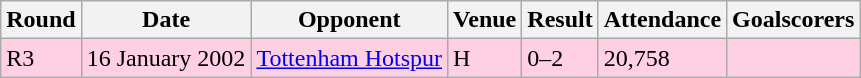<table class="wikitable">
<tr>
<th>Round</th>
<th>Date</th>
<th>Opponent</th>
<th>Venue</th>
<th>Result</th>
<th>Attendance</th>
<th>Goalscorers</th>
</tr>
<tr style="background-color: #ffd0e3;">
<td>R3</td>
<td>16 January 2002</td>
<td><a href='#'>Tottenham Hotspur</a></td>
<td>H</td>
<td>0–2</td>
<td>20,758</td>
<td></td>
</tr>
</table>
